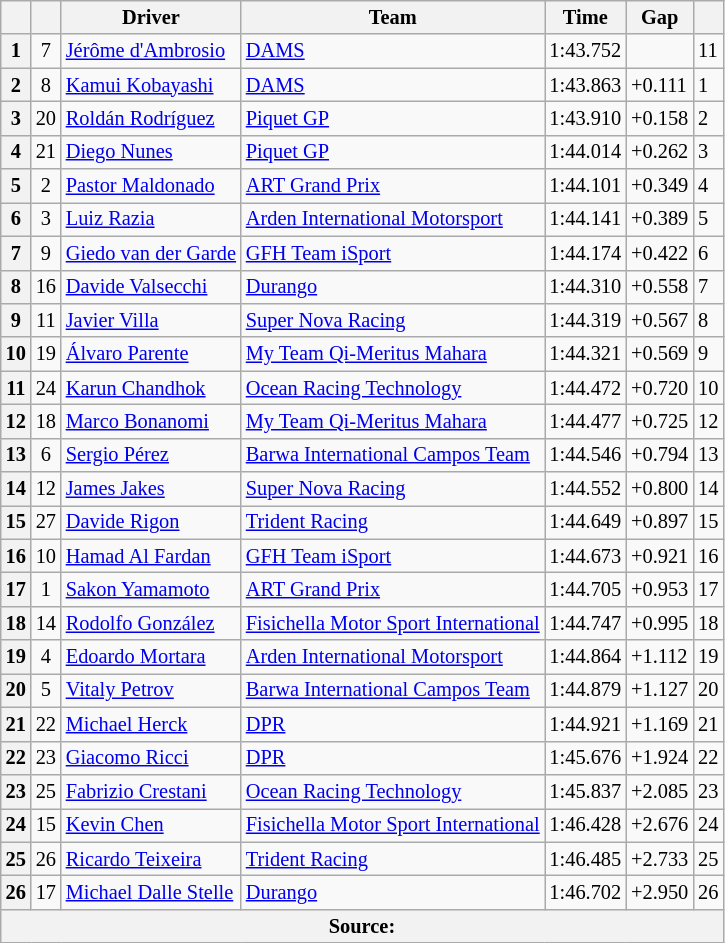<table class="wikitable" style="font-size: 85%">
<tr>
<th></th>
<th></th>
<th>Driver</th>
<th>Team</th>
<th>Time</th>
<th>Gap</th>
<th></th>
</tr>
<tr>
<th>1</th>
<td align="center">7</td>
<td> <a href='#'>Jérôme d'Ambrosio</a></td>
<td><a href='#'>DAMS</a></td>
<td>1:43.752</td>
<td></td>
<td>11</td>
</tr>
<tr>
<th>2</th>
<td align="center">8</td>
<td> <a href='#'>Kamui Kobayashi</a></td>
<td><a href='#'>DAMS</a></td>
<td>1:43.863</td>
<td>+0.111</td>
<td>1</td>
</tr>
<tr>
<th>3</th>
<td align="center">20</td>
<td> <a href='#'>Roldán Rodríguez</a></td>
<td><a href='#'>Piquet GP</a></td>
<td>1:43.910</td>
<td>+0.158</td>
<td>2</td>
</tr>
<tr>
<th>4</th>
<td align="center">21</td>
<td> <a href='#'>Diego Nunes</a></td>
<td><a href='#'>Piquet GP</a></td>
<td>1:44.014</td>
<td>+0.262</td>
<td>3</td>
</tr>
<tr>
<th>5</th>
<td align="center">2</td>
<td> <a href='#'>Pastor Maldonado</a></td>
<td><a href='#'>ART Grand Prix</a></td>
<td>1:44.101</td>
<td>+0.349</td>
<td>4</td>
</tr>
<tr>
<th>6</th>
<td align="center">3</td>
<td> <a href='#'>Luiz Razia</a></td>
<td><a href='#'>Arden International Motorsport</a></td>
<td>1:44.141</td>
<td>+0.389</td>
<td>5</td>
</tr>
<tr>
<th>7</th>
<td align="center">9</td>
<td> <a href='#'>Giedo van der Garde</a></td>
<td><a href='#'>GFH Team iSport</a></td>
<td>1:44.174</td>
<td>+0.422</td>
<td>6</td>
</tr>
<tr>
<th>8</th>
<td align="center">16</td>
<td> <a href='#'>Davide Valsecchi</a></td>
<td><a href='#'>Durango</a></td>
<td>1:44.310</td>
<td>+0.558</td>
<td>7</td>
</tr>
<tr>
<th>9</th>
<td align="center">11</td>
<td> <a href='#'>Javier Villa</a></td>
<td><a href='#'>Super Nova Racing</a></td>
<td>1:44.319</td>
<td>+0.567</td>
<td>8</td>
</tr>
<tr>
<th>10</th>
<td align="center">19</td>
<td> <a href='#'>Álvaro Parente</a></td>
<td><a href='#'>My Team Qi-Meritus Mahara</a></td>
<td>1:44.321</td>
<td>+0.569</td>
<td>9</td>
</tr>
<tr>
<th>11</th>
<td align="center">24</td>
<td> <a href='#'>Karun Chandhok</a></td>
<td><a href='#'>Ocean Racing Technology</a></td>
<td>1:44.472</td>
<td>+0.720</td>
<td>10</td>
</tr>
<tr>
<th>12</th>
<td align="center">18</td>
<td> <a href='#'>Marco Bonanomi</a></td>
<td><a href='#'>My Team Qi-Meritus Mahara</a></td>
<td>1:44.477</td>
<td>+0.725</td>
<td>12</td>
</tr>
<tr>
<th>13</th>
<td align="center">6</td>
<td> <a href='#'>Sergio Pérez</a></td>
<td><a href='#'>Barwa International Campos Team</a></td>
<td>1:44.546</td>
<td>+0.794</td>
<td>13</td>
</tr>
<tr>
<th>14</th>
<td align="center">12</td>
<td> <a href='#'>James Jakes</a></td>
<td><a href='#'>Super Nova Racing</a></td>
<td>1:44.552</td>
<td>+0.800</td>
<td>14</td>
</tr>
<tr>
<th>15</th>
<td align="center">27</td>
<td> <a href='#'>Davide Rigon</a></td>
<td><a href='#'>Trident Racing</a></td>
<td>1:44.649</td>
<td>+0.897</td>
<td>15</td>
</tr>
<tr>
<th>16</th>
<td align="center">10</td>
<td> <a href='#'>Hamad Al Fardan</a></td>
<td><a href='#'>GFH Team iSport</a></td>
<td>1:44.673</td>
<td>+0.921</td>
<td>16</td>
</tr>
<tr>
<th>17</th>
<td align="center">1</td>
<td> <a href='#'>Sakon Yamamoto</a></td>
<td><a href='#'>ART Grand Prix</a></td>
<td>1:44.705</td>
<td>+0.953</td>
<td>17</td>
</tr>
<tr>
<th>18</th>
<td align="center">14</td>
<td> <a href='#'>Rodolfo González</a></td>
<td><a href='#'>Fisichella Motor Sport International</a></td>
<td>1:44.747</td>
<td>+0.995</td>
<td>18</td>
</tr>
<tr>
<th>19</th>
<td align="center">4</td>
<td> <a href='#'>Edoardo Mortara</a></td>
<td><a href='#'>Arden International Motorsport</a></td>
<td>1:44.864</td>
<td>+1.112</td>
<td>19</td>
</tr>
<tr>
<th>20</th>
<td align="center">5</td>
<td> <a href='#'>Vitaly Petrov</a></td>
<td><a href='#'>Barwa International Campos Team</a></td>
<td>1:44.879</td>
<td>+1.127</td>
<td>20</td>
</tr>
<tr>
<th>21</th>
<td align="center">22</td>
<td> <a href='#'>Michael Herck</a></td>
<td><a href='#'>DPR</a></td>
<td>1:44.921</td>
<td>+1.169</td>
<td>21</td>
</tr>
<tr>
<th>22</th>
<td align="center">23</td>
<td> <a href='#'>Giacomo Ricci</a></td>
<td><a href='#'>DPR</a></td>
<td>1:45.676</td>
<td>+1.924</td>
<td>22</td>
</tr>
<tr>
<th>23</th>
<td align="center">25</td>
<td> <a href='#'>Fabrizio Crestani</a></td>
<td><a href='#'>Ocean Racing Technology</a></td>
<td>1:45.837</td>
<td>+2.085</td>
<td>23</td>
</tr>
<tr>
<th>24</th>
<td align="center">15</td>
<td> <a href='#'>Kevin Chen</a></td>
<td><a href='#'>Fisichella Motor Sport International</a></td>
<td>1:46.428</td>
<td>+2.676</td>
<td>24</td>
</tr>
<tr>
<th>25</th>
<td align="center">26</td>
<td> <a href='#'>Ricardo Teixeira</a></td>
<td><a href='#'>Trident Racing</a></td>
<td>1:46.485</td>
<td>+2.733</td>
<td>25</td>
</tr>
<tr>
<th>26</th>
<td align="center">17</td>
<td> <a href='#'>Michael Dalle Stelle</a></td>
<td><a href='#'>Durango</a></td>
<td>1:46.702</td>
<td>+2.950</td>
<td>26</td>
</tr>
<tr>
<th colspan="7">Source:</th>
</tr>
</table>
